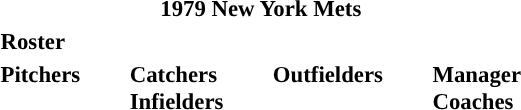<table class="toccolours" style="font-size: 95%;">
<tr>
<th colspan="10">1979 New York Mets</th>
</tr>
<tr>
<td colspan="10"><strong>Roster</strong></td>
</tr>
<tr>
<td valign="top"><strong>Pitchers</strong><br>


















</td>
<td style="width:25px;"></td>
<td valign="top"><strong>Catchers</strong><br>


<strong>Infielders</strong>







</td>
<td style="width:25px;"></td>
<td valign="top"><strong>Outfielders</strong><br>






</td>
<td style="width:25px;"></td>
<td valign="top"><strong>Manager</strong><br>
<strong>Coaches</strong>




</td>
</tr>
</table>
